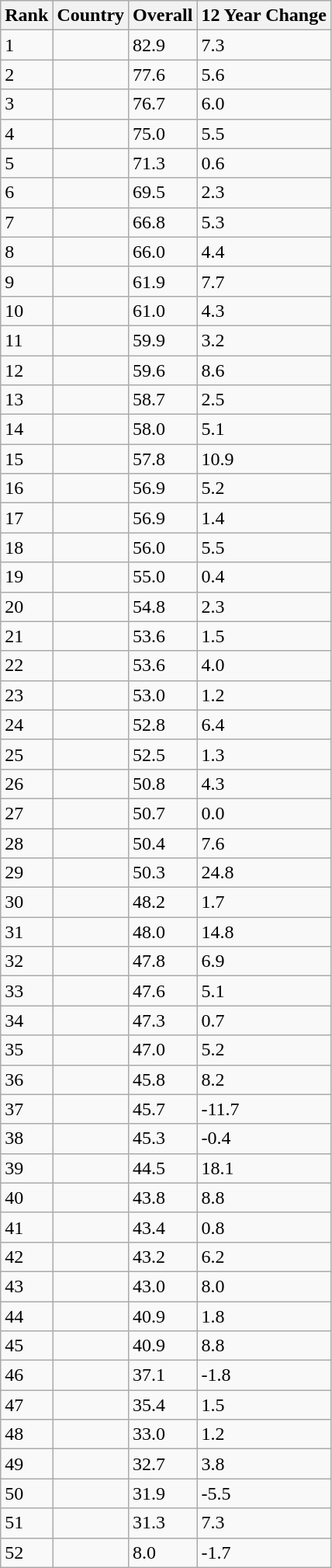<table class="wikitable sortable">
<tr>
<th>Rank</th>
<th>Country</th>
<th>Overall</th>
<th>12 Year Change</th>
</tr>
<tr>
<td>1</td>
<td></td>
<td>82.9</td>
<td> 7.3</td>
</tr>
<tr>
<td>2</td>
<td></td>
<td>77.6</td>
<td> 5.6</td>
</tr>
<tr>
<td>3</td>
<td></td>
<td>76.7</td>
<td> 6.0</td>
</tr>
<tr>
<td>4</td>
<td></td>
<td>75.0</td>
<td> 5.5</td>
</tr>
<tr>
<td>5</td>
<td></td>
<td>71.3</td>
<td> 0.6</td>
</tr>
<tr>
<td>6</td>
<td></td>
<td>69.5</td>
<td> 2.3</td>
</tr>
<tr>
<td>7</td>
<td></td>
<td>66.8</td>
<td> 5.3</td>
</tr>
<tr>
<td>8</td>
<td></td>
<td>66.0</td>
<td> 4.4</td>
</tr>
<tr>
<td>9</td>
<td></td>
<td>61.9</td>
<td> 7.7</td>
</tr>
<tr>
<td>10</td>
<td></td>
<td>61.0</td>
<td> 4.3</td>
</tr>
<tr>
<td>11</td>
<td></td>
<td>59.9</td>
<td> 3.2</td>
</tr>
<tr>
<td>12</td>
<td></td>
<td>59.6</td>
<td> 8.6</td>
</tr>
<tr>
<td>13</td>
<td></td>
<td>58.7</td>
<td> 2.5</td>
</tr>
<tr>
<td>14</td>
<td></td>
<td>58.0</td>
<td> 5.1</td>
</tr>
<tr>
<td>15</td>
<td></td>
<td>57.8</td>
<td> 10.9</td>
</tr>
<tr>
<td>16</td>
<td></td>
<td>56.9</td>
<td> 5.2</td>
</tr>
<tr>
<td>17</td>
<td></td>
<td>56.9</td>
<td> 1.4</td>
</tr>
<tr>
<td>18</td>
<td></td>
<td>56.0</td>
<td> 5.5</td>
</tr>
<tr>
<td>19</td>
<td></td>
<td>55.0</td>
<td> 0.4</td>
</tr>
<tr>
<td>20</td>
<td></td>
<td>54.8</td>
<td> 2.3</td>
</tr>
<tr>
<td>21</td>
<td></td>
<td>53.6</td>
<td> 1.5</td>
</tr>
<tr>
<td>22</td>
<td></td>
<td>53.6</td>
<td> 4.0</td>
</tr>
<tr>
<td>23</td>
<td></td>
<td>53.0</td>
<td> 1.2</td>
</tr>
<tr>
<td>24</td>
<td></td>
<td>52.8</td>
<td> 6.4</td>
</tr>
<tr>
<td>25</td>
<td></td>
<td>52.5</td>
<td> 1.3</td>
</tr>
<tr>
<td>26</td>
<td></td>
<td>50.8</td>
<td> 4.3</td>
</tr>
<tr>
<td>27</td>
<td></td>
<td>50.7</td>
<td> 0.0</td>
</tr>
<tr>
<td>28</td>
<td></td>
<td>50.4</td>
<td> 7.6</td>
</tr>
<tr>
<td>29</td>
<td></td>
<td>50.3</td>
<td> 24.8</td>
</tr>
<tr>
<td>30</td>
<td></td>
<td>48.2</td>
<td> 1.7</td>
</tr>
<tr>
<td>31</td>
<td></td>
<td>48.0</td>
<td> 14.8</td>
</tr>
<tr>
<td>32</td>
<td></td>
<td>47.8</td>
<td> 6.9</td>
</tr>
<tr>
<td>33</td>
<td></td>
<td>47.6</td>
<td> 5.1</td>
</tr>
<tr>
<td>34</td>
<td></td>
<td>47.3</td>
<td> 0.7</td>
</tr>
<tr>
<td>35</td>
<td></td>
<td>47.0</td>
<td> 5.2</td>
</tr>
<tr>
<td>36</td>
<td></td>
<td>45.8</td>
<td> 8.2</td>
</tr>
<tr>
<td>37</td>
<td></td>
<td>45.7</td>
<td> -11.7</td>
</tr>
<tr>
<td>38</td>
<td></td>
<td>45.3</td>
<td> -0.4</td>
</tr>
<tr>
<td>39</td>
<td></td>
<td>44.5</td>
<td> 18.1</td>
</tr>
<tr>
<td>40</td>
<td></td>
<td>43.8</td>
<td> 8.8</td>
</tr>
<tr>
<td>41</td>
<td></td>
<td>43.4</td>
<td> 0.8</td>
</tr>
<tr>
<td>42</td>
<td></td>
<td>43.2</td>
<td> 6.2</td>
</tr>
<tr>
<td>43</td>
<td></td>
<td>43.0</td>
<td> 8.0</td>
</tr>
<tr>
<td>44</td>
<td></td>
<td>40.9</td>
<td> 1.8</td>
</tr>
<tr>
<td>45</td>
<td></td>
<td>40.9</td>
<td> 8.8</td>
</tr>
<tr>
<td>46</td>
<td></td>
<td>37.1</td>
<td> -1.8</td>
</tr>
<tr>
<td>47</td>
<td></td>
<td>35.4</td>
<td> 1.5</td>
</tr>
<tr>
<td>48</td>
<td></td>
<td>33.0</td>
<td> 1.2</td>
</tr>
<tr>
<td>49</td>
<td></td>
<td>32.7</td>
<td> 3.8</td>
</tr>
<tr>
<td>50</td>
<td></td>
<td>31.9</td>
<td> -5.5</td>
</tr>
<tr>
<td>51</td>
<td></td>
<td>31.3</td>
<td> 7.3</td>
</tr>
<tr>
<td>52</td>
<td></td>
<td>8.0</td>
<td> -1.7</td>
</tr>
</table>
